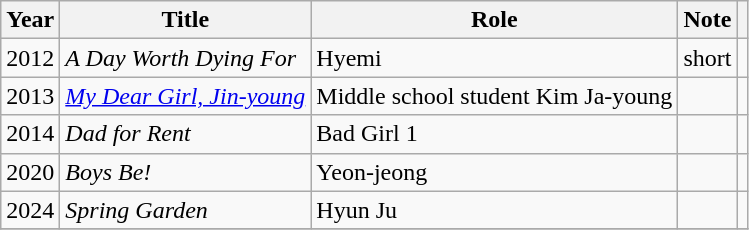<table class="wikitable sortable">
<tr>
<th>Year</th>
<th>Title</th>
<th>Role</th>
<th>Note</th>
<th scope="col" class="unsortable"></th>
</tr>
<tr>
<td>2012</td>
<td><em>A Day Worth Dying For</em></td>
<td>Hyemi</td>
<td>short</td>
<td></td>
</tr>
<tr>
<td>2013</td>
<td><em><a href='#'>My Dear Girl, Jin-young</a></em></td>
<td>Middle school student Kim Ja-young</td>
<td></td>
<td></td>
</tr>
<tr>
<td>2014</td>
<td><em>Dad for Rent</em></td>
<td>Bad Girl 1</td>
<td></td>
<td></td>
</tr>
<tr>
<td>2020</td>
<td><em>Boys Be!</em></td>
<td>Yeon-jeong</td>
<td></td>
<td></td>
</tr>
<tr>
<td>2024</td>
<td><em>Spring Garden</em></td>
<td>Hyun Ju</td>
<td></td>
<td></td>
</tr>
<tr>
</tr>
</table>
